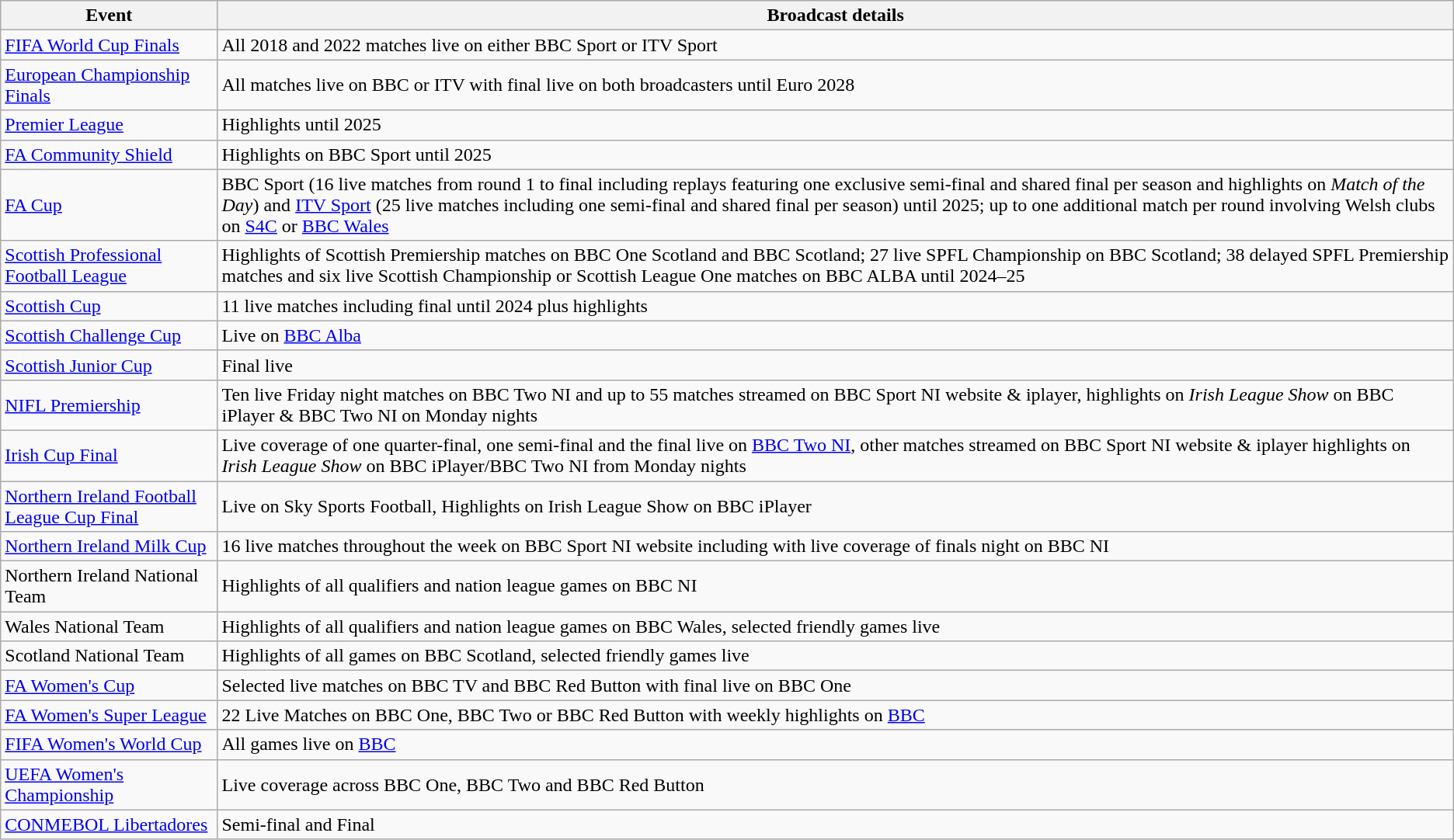<table class="wikitable sortable collapsible">
<tr>
<th>Event</th>
<th>Broadcast details</th>
</tr>
<tr>
<td><a href='#'>FIFA World Cup Finals</a></td>
<td>All 2018 and 2022 matches live on either BBC Sport or ITV Sport</td>
</tr>
<tr>
<td><a href='#'>European Championship Finals</a></td>
<td>All matches live on BBC or ITV with final live on both broadcasters until Euro 2028 </td>
</tr>
<tr>
<td><a href='#'>Premier League</a></td>
<td>Highlights until 2025</td>
</tr>
<tr>
<td><a href='#'>FA Community Shield</a></td>
<td>Highlights on BBC Sport until 2025</td>
</tr>
<tr>
<td><a href='#'>FA Cup</a></td>
<td>BBC Sport (16 live matches from round 1 to final including replays featuring one exclusive semi-final and shared final per season and highlights on <em>Match of the Day</em>) and <a href='#'>ITV Sport</a> (25 live matches including one semi-final and shared final per season) until 2025; up to one additional match per round involving Welsh clubs on <a href='#'>S4C</a> or <a href='#'>BBC Wales</a></td>
</tr>
<tr>
<td><a href='#'>Scottish Professional Football League</a></td>
<td>Highlights of Scottish Premiership matches on BBC One Scotland and BBC Scotland; 27 live SPFL Championship on BBC Scotland; 38 delayed SPFL Premiership matches and six live Scottish Championship or Scottish League One matches on BBC ALBA until 2024–25</td>
</tr>
<tr>
<td><a href='#'>Scottish Cup</a></td>
<td>11 live matches including final until 2024 plus highlights</td>
</tr>
<tr>
<td><a href='#'>Scottish Challenge Cup</a></td>
<td>Live on <a href='#'>BBC Alba</a></td>
</tr>
<tr>
<td><a href='#'>Scottish Junior Cup</a></td>
<td>Final live</td>
</tr>
<tr>
<td><a href='#'>NIFL Premiership</a></td>
<td>Ten live Friday night matches on BBC Two NI and up to 55 matches streamed on BBC Sport NI website & iplayer, highlights on <em>Irish League Show</em> on BBC iPlayer & BBC Two NI on Monday nights</td>
</tr>
<tr>
<td><a href='#'>Irish Cup Final</a></td>
<td>Live coverage of one quarter-final, one semi-final and the final live on <a href='#'>BBC Two NI</a>, other matches streamed on BBC Sport NI website & iplayer  highlights on <em>Irish League Show</em> on BBC iPlayer/BBC Two NI from Monday nights</td>
</tr>
<tr>
<td><a href='#'>Northern Ireland Football League Cup Final</a></td>
<td>Live on Sky Sports Football, Highlights on Irish League Show on BBC iPlayer</td>
</tr>
<tr>
<td><a href='#'>Northern Ireland Milk Cup</a></td>
<td>16 live matches throughout the week on BBC Sport NI website including with live coverage of finals night on BBC NI</td>
</tr>
<tr>
<td>Northern Ireland National Team</td>
<td>Highlights of all qualifiers and nation league games on BBC NI</td>
</tr>
<tr>
<td>Wales National Team</td>
<td>Highlights of all qualifiers and nation league games on BBC Wales, selected friendly games live</td>
</tr>
<tr>
<td>Scotland National Team</td>
<td>Highlights of all games on BBC Scotland, selected friendly games live</td>
</tr>
<tr>
<td><a href='#'>FA Women's Cup</a></td>
<td>Selected live matches on BBC TV and BBC Red Button with final live on BBC One</td>
</tr>
<tr>
<td><a href='#'>FA Women's Super League</a></td>
<td>22 Live Matches on BBC One, BBC Two or BBC Red Button with weekly highlights on <a href='#'>BBC</a></td>
</tr>
<tr>
<td><a href='#'>FIFA Women's World Cup</a></td>
<td>All games live on <a href='#'>BBC</a></td>
</tr>
<tr>
<td><a href='#'>UEFA Women's Championship</a></td>
<td>Live coverage across BBC One, BBC Two and BBC Red Button</td>
</tr>
<tr>
<td><a href='#'>CONMEBOL Libertadores</a></td>
<td>Semi-final and Final</td>
</tr>
</table>
